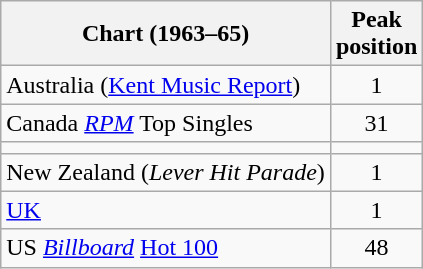<table class="wikitable">
<tr>
<th>Chart (1963–65)</th>
<th>Peak<br>position</th>
</tr>
<tr>
<td>Australia (<a href='#'>Kent Music Report</a>)</td>
<td style="text-align:center;">1</td>
</tr>
<tr>
<td>Canada <em><a href='#'>RPM</a></em> Top Singles</td>
<td style="text-align:center;">31</td>
</tr>
<tr>
<td></td>
</tr>
<tr>
<td>New Zealand (<em>Lever Hit Parade</em>)</td>
<td style="text-align:center;">1</td>
</tr>
<tr>
<td><a href='#'>UK</a></td>
<td style="text-align:center;">1</td>
</tr>
<tr>
<td>US <em><a href='#'>Billboard</a></em> <a href='#'>Hot 100</a></td>
<td style="text-align:center;">48</td>
</tr>
</table>
